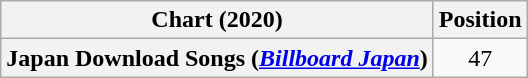<table class="wikitable plainrowheaders" style="text-align:center">
<tr>
<th scope="col">Chart (2020)</th>
<th scope="col">Position</th>
</tr>
<tr>
<th scope="row">Japan Download Songs (<em><a href='#'>Billboard Japan</a></em>)</th>
<td>47</td>
</tr>
</table>
